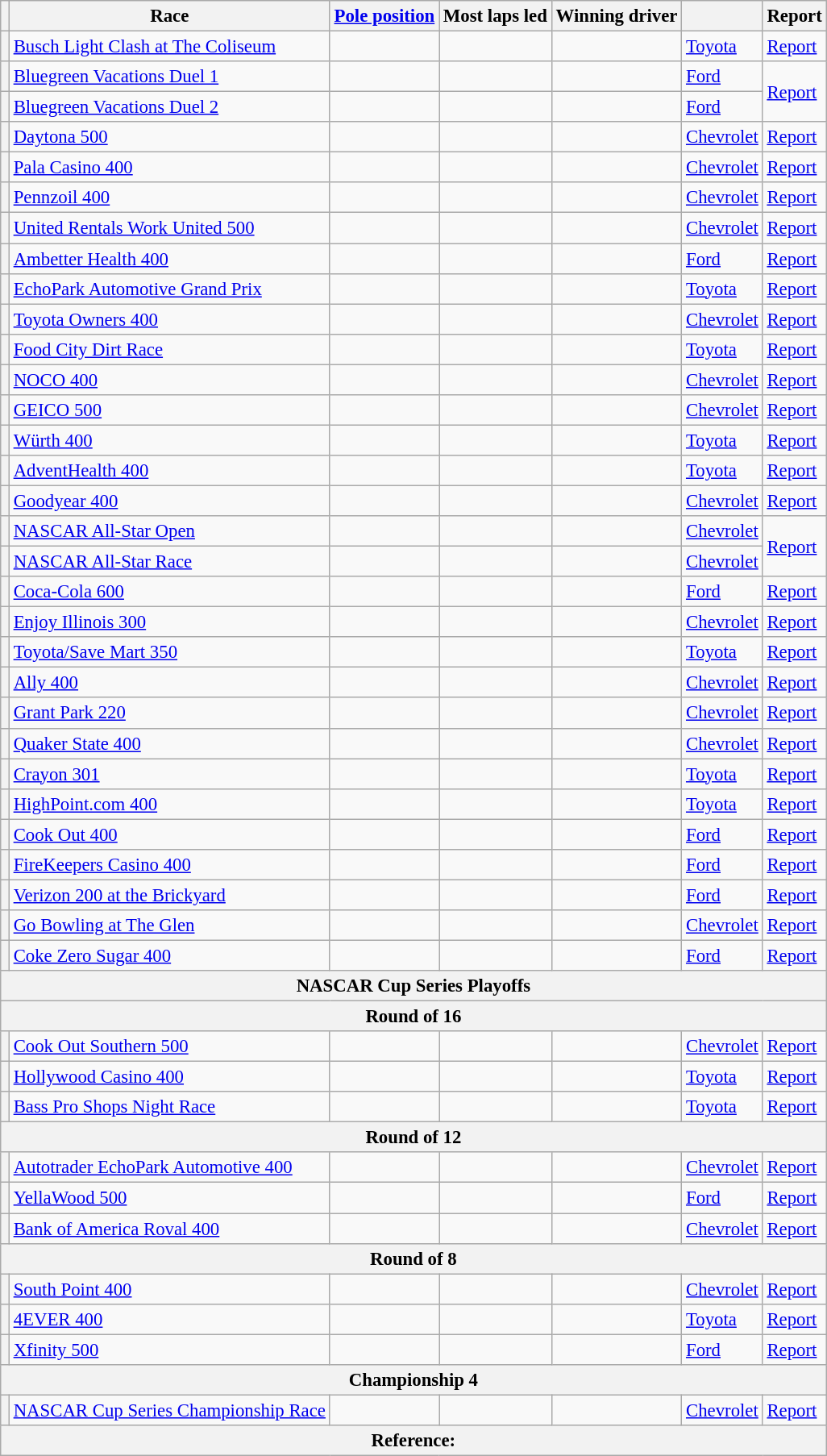<table class="wikitable sortable" style="font-size:95%">
<tr>
<th></th>
<th>Race</th>
<th><a href='#'>Pole position</a></th>
<th>Most laps led</th>
<th>Winning driver</th>
<th></th>
<th class="unsortable">Report</th>
</tr>
<tr>
<th></th>
<td><a href='#'>Busch Light Clash at The Coliseum</a></td>
<td></td>
<td></td>
<td></td>
<td><a href='#'>Toyota</a></td>
<td><a href='#'>Report</a></td>
</tr>
<tr>
<th></th>
<td><a href='#'>Bluegreen Vacations Duel 1</a></td>
<td></td>
<td></td>
<td></td>
<td><a href='#'>Ford</a></td>
<td rowspan="2"><a href='#'>Report</a></td>
</tr>
<tr>
<th></th>
<td><a href='#'>Bluegreen Vacations Duel 2</a></td>
<td></td>
<td></td>
<td></td>
<td><a href='#'>Ford</a></td>
</tr>
<tr>
<th></th>
<td><a href='#'>Daytona 500</a></td>
<td></td>
<td></td>
<td></td>
<td><a href='#'>Chevrolet</a></td>
<td><a href='#'>Report</a></td>
</tr>
<tr>
<th></th>
<td><a href='#'>Pala Casino 400</a></td>
<td></td>
<td></td>
<td></td>
<td><a href='#'>Chevrolet</a></td>
<td><a href='#'>Report</a></td>
</tr>
<tr>
<th></th>
<td><a href='#'>Pennzoil 400</a></td>
<td></td>
<td></td>
<td></td>
<td><a href='#'>Chevrolet</a></td>
<td><a href='#'>Report</a></td>
</tr>
<tr>
<th></th>
<td><a href='#'>United Rentals Work United 500</a></td>
<td></td>
<td></td>
<td></td>
<td><a href='#'>Chevrolet</a></td>
<td><a href='#'>Report</a></td>
</tr>
<tr>
<th></th>
<td><a href='#'>Ambetter Health 400</a></td>
<td></td>
<td></td>
<td></td>
<td><a href='#'>Ford</a></td>
<td><a href='#'>Report</a></td>
</tr>
<tr>
<th></th>
<td><a href='#'>EchoPark Automotive Grand Prix</a></td>
<td></td>
<td></td>
<td></td>
<td><a href='#'>Toyota</a></td>
<td><a href='#'>Report</a></td>
</tr>
<tr>
<th></th>
<td><a href='#'>Toyota Owners 400</a></td>
<td></td>
<td></td>
<td></td>
<td><a href='#'>Chevrolet</a></td>
<td><a href='#'>Report</a></td>
</tr>
<tr>
<th></th>
<td><a href='#'>Food City Dirt Race</a></td>
<td></td>
<td></td>
<td></td>
<td><a href='#'>Toyota</a></td>
<td><a href='#'>Report</a></td>
</tr>
<tr>
<th></th>
<td><a href='#'>NOCO 400</a></td>
<td></td>
<td></td>
<td></td>
<td><a href='#'>Chevrolet</a></td>
<td><a href='#'>Report</a></td>
</tr>
<tr>
<th></th>
<td><a href='#'>GEICO 500</a></td>
<td></td>
<td></td>
<td></td>
<td><a href='#'>Chevrolet</a></td>
<td><a href='#'>Report</a></td>
</tr>
<tr>
<th></th>
<td><a href='#'>Würth 400</a></td>
<td></td>
<td></td>
<td></td>
<td><a href='#'>Toyota</a></td>
<td><a href='#'>Report</a></td>
</tr>
<tr>
<th></th>
<td><a href='#'>AdventHealth 400</a></td>
<td></td>
<td></td>
<td></td>
<td><a href='#'>Toyota</a></td>
<td><a href='#'>Report</a></td>
</tr>
<tr>
<th></th>
<td><a href='#'>Goodyear 400</a></td>
<td></td>
<td></td>
<td></td>
<td><a href='#'>Chevrolet</a></td>
<td><a href='#'>Report</a></td>
</tr>
<tr>
<th></th>
<td><a href='#'>NASCAR All-Star Open</a></td>
<td></td>
<td></td>
<td></td>
<td><a href='#'>Chevrolet</a></td>
<td rowspan="2"><a href='#'>Report</a></td>
</tr>
<tr>
<th></th>
<td><a href='#'>NASCAR All-Star Race</a></td>
<td></td>
<td></td>
<td></td>
<td><a href='#'>Chevrolet</a></td>
</tr>
<tr>
<th></th>
<td><a href='#'>Coca-Cola 600</a></td>
<td></td>
<td></td>
<td></td>
<td><a href='#'>Ford</a></td>
<td><a href='#'>Report</a></td>
</tr>
<tr>
<th></th>
<td><a href='#'>Enjoy Illinois 300</a></td>
<td></td>
<td></td>
<td></td>
<td><a href='#'>Chevrolet</a></td>
<td><a href='#'>Report</a></td>
</tr>
<tr>
<th></th>
<td><a href='#'>Toyota/Save Mart 350</a></td>
<td></td>
<td></td>
<td></td>
<td><a href='#'>Toyota</a></td>
<td><a href='#'>Report</a></td>
</tr>
<tr>
<th></th>
<td><a href='#'>Ally 400</a></td>
<td></td>
<td></td>
<td></td>
<td><a href='#'>Chevrolet</a></td>
<td><a href='#'>Report</a></td>
</tr>
<tr>
<th></th>
<td><a href='#'>Grant Park 220</a></td>
<td></td>
<td></td>
<td></td>
<td><a href='#'>Chevrolet</a></td>
<td><a href='#'>Report</a></td>
</tr>
<tr>
<th></th>
<td><a href='#'>Quaker State 400</a></td>
<td></td>
<td></td>
<td></td>
<td><a href='#'>Chevrolet</a></td>
<td><a href='#'>Report</a></td>
</tr>
<tr>
<th></th>
<td><a href='#'>Crayon 301</a></td>
<td></td>
<td></td>
<td></td>
<td><a href='#'>Toyota</a></td>
<td><a href='#'>Report</a></td>
</tr>
<tr>
<th></th>
<td><a href='#'>HighPoint.com 400</a></td>
<td></td>
<td></td>
<td></td>
<td><a href='#'>Toyota</a></td>
<td><a href='#'>Report</a></td>
</tr>
<tr>
<th></th>
<td><a href='#'>Cook Out 400</a></td>
<td></td>
<td></td>
<td></td>
<td><a href='#'>Ford</a></td>
<td><a href='#'>Report</a></td>
</tr>
<tr>
<th></th>
<td><a href='#'>FireKeepers Casino 400</a></td>
<td></td>
<td></td>
<td></td>
<td><a href='#'>Ford</a></td>
<td><a href='#'>Report</a></td>
</tr>
<tr>
<th></th>
<td><a href='#'>Verizon 200 at the Brickyard</a></td>
<td></td>
<td></td>
<td></td>
<td><a href='#'>Ford</a></td>
<td><a href='#'>Report</a></td>
</tr>
<tr>
<th></th>
<td><a href='#'>Go Bowling at The Glen</a></td>
<td></td>
<td></td>
<td></td>
<td><a href='#'>Chevrolet</a></td>
<td><a href='#'>Report</a></td>
</tr>
<tr>
<th></th>
<td><a href='#'>Coke Zero Sugar 400</a></td>
<td></td>
<td></td>
<td></td>
<td><a href='#'>Ford</a></td>
<td><a href='#'>Report</a></td>
</tr>
<tr>
<th colspan="7">NASCAR Cup Series Playoffs</th>
</tr>
<tr>
<th colspan="7">Round of 16</th>
</tr>
<tr>
<th></th>
<td><a href='#'>Cook Out Southern 500</a></td>
<td></td>
<td></td>
<td></td>
<td><a href='#'>Chevrolet</a></td>
<td><a href='#'>Report</a></td>
</tr>
<tr>
<th></th>
<td><a href='#'>Hollywood Casino 400</a></td>
<td></td>
<td></td>
<td></td>
<td><a href='#'>Toyota</a></td>
<td><a href='#'>Report</a></td>
</tr>
<tr>
<th></th>
<td><a href='#'>Bass Pro Shops Night Race</a></td>
<td></td>
<td></td>
<td></td>
<td><a href='#'>Toyota</a></td>
<td><a href='#'>Report</a></td>
</tr>
<tr>
<th colspan="7">Round of 12</th>
</tr>
<tr>
<th></th>
<td><a href='#'>Autotrader EchoPark Automotive 400</a></td>
<td></td>
<td></td>
<td></td>
<td><a href='#'>Chevrolet</a></td>
<td><a href='#'>Report</a></td>
</tr>
<tr>
<th></th>
<td><a href='#'>YellaWood 500</a></td>
<td></td>
<td></td>
<td></td>
<td><a href='#'>Ford</a></td>
<td><a href='#'>Report</a></td>
</tr>
<tr>
<th></th>
<td><a href='#'>Bank of America Roval 400</a></td>
<td></td>
<td></td>
<td></td>
<td><a href='#'>Chevrolet</a></td>
<td><a href='#'>Report</a></td>
</tr>
<tr>
<th colspan="7">Round of 8</th>
</tr>
<tr>
<th></th>
<td><a href='#'>South Point 400</a></td>
<td></td>
<td></td>
<td></td>
<td><a href='#'>Chevrolet</a></td>
<td><a href='#'>Report</a></td>
</tr>
<tr>
<th></th>
<td><a href='#'>4EVER 400</a></td>
<td></td>
<td></td>
<td></td>
<td><a href='#'>Toyota</a></td>
<td><a href='#'>Report</a></td>
</tr>
<tr>
<th></th>
<td><a href='#'>Xfinity 500</a></td>
<td></td>
<td></td>
<td></td>
<td><a href='#'>Ford</a></td>
<td><a href='#'>Report</a></td>
</tr>
<tr>
<th colspan="7">Championship 4</th>
</tr>
<tr>
<th></th>
<td><a href='#'>NASCAR Cup Series Championship Race</a></td>
<td></td>
<td></td>
<td></td>
<td><a href='#'>Chevrolet</a></td>
<td><a href='#'>Report</a></td>
</tr>
<tr>
<th colspan="7">Reference: </th>
</tr>
</table>
